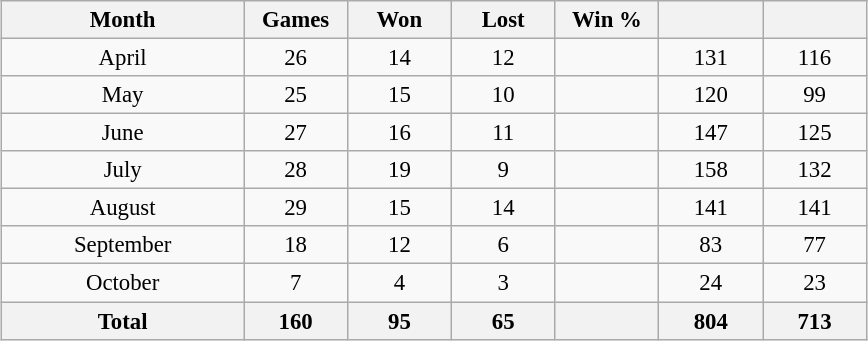<table class="wikitable" style="font-size:95%; text-align:center; width:38em;margin: 0.5em auto;">
<tr>
<th width="28%">Month</th>
<th width="12%">Games</th>
<th width="12%">Won</th>
<th width="12%">Lost</th>
<th width="12%">Win %</th>
<th width="12%"></th>
<th width="12%"></th>
</tr>
<tr>
<td>April</td>
<td>26</td>
<td>14</td>
<td>12</td>
<td></td>
<td>131</td>
<td>116</td>
</tr>
<tr>
<td>May</td>
<td>25</td>
<td>15</td>
<td>10</td>
<td></td>
<td>120</td>
<td>99</td>
</tr>
<tr>
<td>June</td>
<td>27</td>
<td>16</td>
<td>11</td>
<td></td>
<td>147</td>
<td>125</td>
</tr>
<tr>
<td>July</td>
<td>28</td>
<td>19</td>
<td>9</td>
<td></td>
<td>158</td>
<td>132</td>
</tr>
<tr>
<td>August</td>
<td>29</td>
<td>15</td>
<td>14</td>
<td></td>
<td>141</td>
<td>141</td>
</tr>
<tr>
<td>September</td>
<td>18</td>
<td>12</td>
<td>6</td>
<td></td>
<td>83</td>
<td>77</td>
</tr>
<tr>
<td>October</td>
<td>7</td>
<td>4</td>
<td>3</td>
<td></td>
<td>24</td>
<td>23</td>
</tr>
<tr>
<th>Total</th>
<th>160</th>
<th>95</th>
<th>65</th>
<th></th>
<th>804</th>
<th>713</th>
</tr>
</table>
